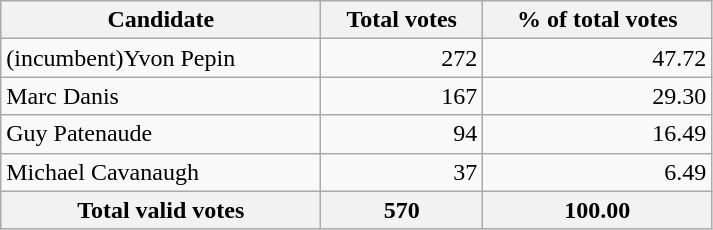<table class="wikitable" width="475">
<tr>
<th align="left">Candidate</th>
<th align="right">Total votes</th>
<th align="right">% of total votes</th>
</tr>
<tr>
<td align="left">(incumbent)Yvon Pepin</td>
<td align="right">272</td>
<td align="right">47.72</td>
</tr>
<tr>
<td align="left">Marc Danis</td>
<td align="right">167</td>
<td align="right">29.30</td>
</tr>
<tr>
<td align="left">Guy Patenaude</td>
<td align="right">94</td>
<td align="right">16.49</td>
</tr>
<tr>
<td align="left">Michael Cavanaugh</td>
<td align="right">37</td>
<td align="right">6.49</td>
</tr>
<tr bgcolor="#EEEEEE">
<th align="left">Total valid votes</th>
<th align="right"><strong>570</strong></th>
<th align="right"><strong>100.00</strong></th>
</tr>
</table>
